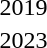<table>
<tr>
<td>2019<br></td>
<td></td>
<td></td>
<td></td>
</tr>
<tr>
<td>2023<br></td>
<td></td>
<td></td>
<td></td>
</tr>
</table>
